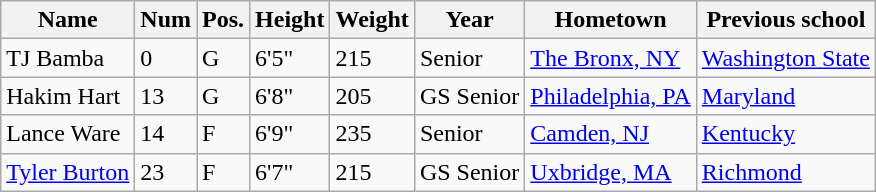<table class="wikitable sortable" border="1">
<tr>
<th>Name</th>
<th>Num</th>
<th>Pos.</th>
<th>Height</th>
<th>Weight</th>
<th>Year</th>
<th>Hometown</th>
<th class="unsortable">Previous school</th>
</tr>
<tr>
<td>TJ Bamba</td>
<td>0</td>
<td>G</td>
<td>6'5"</td>
<td>215</td>
<td>Senior</td>
<td><a href='#'>The Bronx, NY</a></td>
<td><a href='#'>Washington State</a></td>
</tr>
<tr>
<td>Hakim Hart</td>
<td>13</td>
<td>G</td>
<td>6'8"</td>
<td>205</td>
<td>GS Senior</td>
<td><a href='#'>Philadelphia, PA</a></td>
<td><a href='#'>Maryland</a></td>
</tr>
<tr>
<td>Lance Ware</td>
<td>14</td>
<td>F</td>
<td>6'9"</td>
<td>235</td>
<td>Senior</td>
<td><a href='#'>Camden, NJ</a></td>
<td><a href='#'>Kentucky</a></td>
</tr>
<tr>
<td><a href='#'>Tyler Burton</a></td>
<td>23</td>
<td>F</td>
<td>6'7"</td>
<td>215</td>
<td>GS Senior</td>
<td><a href='#'>Uxbridge, MA</a></td>
<td><a href='#'>Richmond</a></td>
</tr>
</table>
